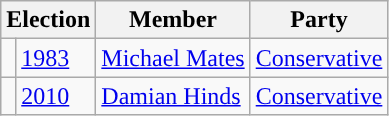<table class="wikitable">
<tr>
<th colspan="2">Election</th>
<th>Member</th>
<th>Party</th>
</tr>
<tr>
<td style="color:inherit;background-color: "></td>
<td><a href='#'>1983</a></td>
<td><a href='#'>Michael Mates</a></td>
<td><a href='#'>Conservative</a></td>
</tr>
<tr>
<td style="color:inherit;background-color: "></td>
<td><a href='#'>2010</a></td>
<td><a href='#'>Damian Hinds</a></td>
<td><a href='#'>Conservative</a></td>
</tr>
</table>
